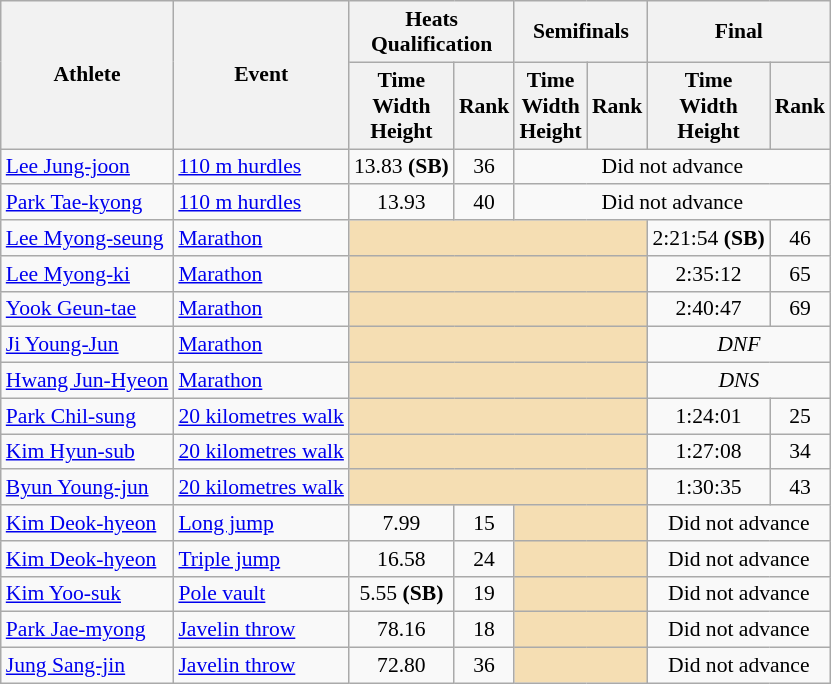<table class=wikitable style="font-size:90%; ">
<tr>
<th rowspan="2">Athlete</th>
<th rowspan="2">Event</th>
<th colspan="2">Heats<br>Qualification</th>
<th colspan="2">Semifinals</th>
<th colspan="2">Final</th>
</tr>
<tr>
<th>Time<br>Width<br>Height</th>
<th>Rank</th>
<th>Time<br>Width<br>Height</th>
<th>Rank</th>
<th>Time<br>Width<br>Height</th>
<th>Rank</th>
</tr>
<tr>
<td><a href='#'>Lee Jung-joon</a></td>
<td><a href='#'>110 m hurdles</a></td>
<td align=center>13.83 <strong>(SB)</strong></td>
<td align=center>36</td>
<td colspan=4 align=center>Did not advance</td>
</tr>
<tr>
<td><a href='#'>Park Tae-kyong</a></td>
<td><a href='#'>110 m hurdles</a></td>
<td align=center>13.93</td>
<td align=center>40</td>
<td colspan=4 align=center>Did not advance</td>
</tr>
<tr>
<td><a href='#'>Lee Myong-seung</a></td>
<td><a href='#'>Marathon</a></td>
<td colspan=4 bgcolor="wheat"></td>
<td align=center>2:21:54 <strong>(SB)</strong></td>
<td align=center>46</td>
</tr>
<tr>
<td><a href='#'>Lee Myong-ki</a></td>
<td><a href='#'>Marathon</a></td>
<td colspan=4 bgcolor="wheat"></td>
<td align=center>2:35:12</td>
<td align=center>65</td>
</tr>
<tr>
<td><a href='#'>Yook Geun-tae</a></td>
<td><a href='#'>Marathon</a></td>
<td colspan=4 bgcolor="wheat"></td>
<td align=center>2:40:47</td>
<td align=center>69</td>
</tr>
<tr>
<td><a href='#'>Ji Young-Jun</a></td>
<td><a href='#'>Marathon</a></td>
<td colspan=4 bgcolor="wheat"></td>
<td align=center colspan=2><em>DNF</em></td>
</tr>
<tr>
<td><a href='#'>Hwang Jun-Hyeon</a></td>
<td><a href='#'>Marathon</a></td>
<td colspan=4 bgcolor="wheat"></td>
<td align=center colspan=2><em>DNS</em></td>
</tr>
<tr>
<td><a href='#'>Park Chil-sung</a></td>
<td><a href='#'>20 kilometres walk</a></td>
<td colspan=4 bgcolor="wheat"></td>
<td align=center>1:24:01</td>
<td align=center>25</td>
</tr>
<tr>
<td><a href='#'>Kim Hyun-sub</a></td>
<td><a href='#'>20 kilometres walk</a></td>
<td colspan=4 bgcolor="wheat"></td>
<td align=center>1:27:08</td>
<td align=center>34</td>
</tr>
<tr>
<td><a href='#'>Byun Young-jun</a></td>
<td><a href='#'>20 kilometres walk</a></td>
<td colspan=4 bgcolor="wheat"></td>
<td align=center>1:30:35</td>
<td align=center>43</td>
</tr>
<tr>
<td><a href='#'>Kim Deok-hyeon</a></td>
<td><a href='#'>Long jump</a></td>
<td align=center>7.99</td>
<td align=center>15</td>
<td colspan=2 bgcolor="wheat"></td>
<td colspan=2 align=center>Did not advance</td>
</tr>
<tr>
<td><a href='#'>Kim Deok-hyeon</a></td>
<td><a href='#'>Triple jump</a></td>
<td align=center>16.58</td>
<td align=center>24</td>
<td colspan=2  bgcolor="wheat"></td>
<td colspan=2 align=center>Did not advance</td>
</tr>
<tr>
<td><a href='#'>Kim Yoo-suk</a></td>
<td><a href='#'>Pole vault</a></td>
<td align=center>5.55 <strong>(SB)</strong></td>
<td align=center>19</td>
<td colspan=2 bgcolor="wheat"></td>
<td align=center colspan= 2>Did not advance</td>
</tr>
<tr>
<td><a href='#'>Park Jae-myong</a></td>
<td><a href='#'>Javelin throw</a></td>
<td align=center>78.16</td>
<td align=center>18</td>
<td colspan=2 bgcolor="wheat"></td>
<td align=center colspan= 2>Did not advance</td>
</tr>
<tr>
<td><a href='#'>Jung Sang-jin</a></td>
<td><a href='#'>Javelin throw</a></td>
<td align=center>72.80</td>
<td align=center>36</td>
<td colspan=2 bgcolor="wheat"></td>
<td align=center colspan= 2>Did not advance</td>
</tr>
</table>
